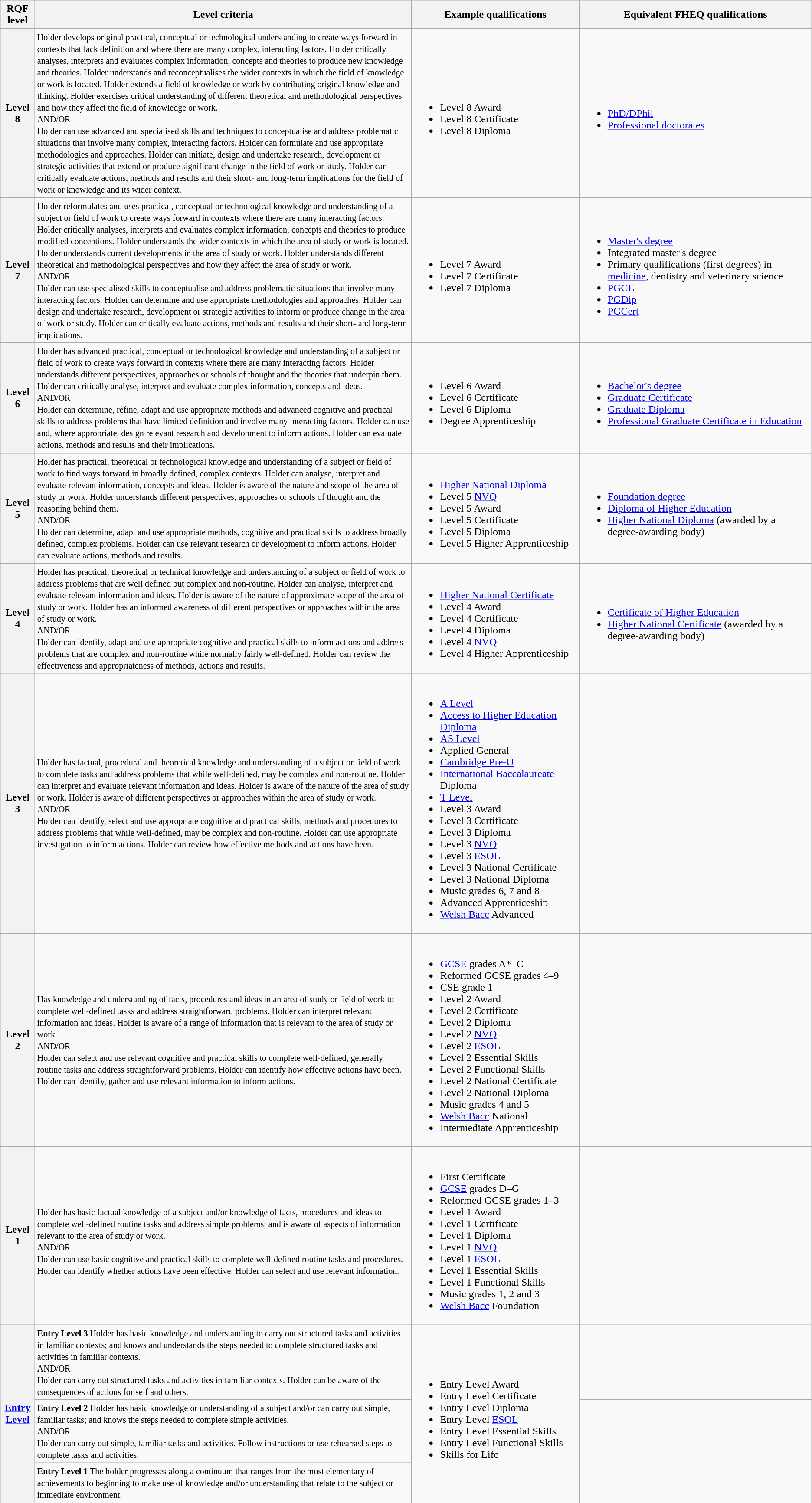<table class="wikitable">
<tr>
<th>RQF level</th>
<th>Level criteria</th>
<th width=250>Example qualifications</th>
<th width=350>Equivalent FHEQ qualifications</th>
</tr>
<tr>
<th>Level 8</th>
<td><small>Holder develops original practical, conceptual or technological understanding to create ways forward in contexts that lack definition and where there are many complex, interacting factors. Holder critically analyses, interprets and evaluates complex information, concepts and theories to produce new knowledge and theories. Holder understands and reconceptualises the wider contexts in which the field of knowledge or work is located. Holder extends a field of knowledge or work by contributing original knowledge and thinking. Holder exercises critical understanding of different theoretical and methodological perspectives and how they affect the field of knowledge or work. <br>AND/OR<br> Holder can use advanced and specialised skills and techniques to conceptualise and address problematic situations that involve many complex, interacting factors. Holder can formulate and use appropriate methodologies and approaches. Holder can initiate, design and undertake research, development or strategic activities that extend or produce significant change in the field of work or study. Holder can critically evaluate actions, methods and results and their short- and long-term implications for the field of work or knowledge and its wider context.</small></td>
<td><br><ul><li>Level 8 Award</li><li>Level 8 Certificate</li><li>Level 8 Diploma</li></ul></td>
<td><br><ul><li><a href='#'>PhD/DPhil</a></li><li><a href='#'>Professional doctorates</a></li></ul></td>
</tr>
<tr>
<th>Level 7</th>
<td><small>Holder reformulates and uses practical, conceptual or technological knowledge and understanding of a subject or field of work to create ways forward in contexts where there are many interacting factors. Holder critically analyses, interprets and evaluates complex information, concepts and theories to produce modified conceptions. Holder understands the wider contexts in which the area of study or work is located. Holder understands current developments in the area of study or work. Holder understands different theoretical and methodological perspectives and how they affect the area of study or work. <br>AND/OR<br> Holder can use specialised skills to conceptualise and address problematic situations that involve many interacting factors. Holder can determine and use appropriate methodologies and approaches. Holder can design and undertake research, development or strategic activities to inform or produce change in the area of work or study. Holder can critically evaluate actions, methods and results and their short- and long-term implications.</small></td>
<td><br><ul><li>Level 7 Award</li><li>Level 7 Certificate</li><li>Level 7 Diploma</li></ul></td>
<td><br><ul><li><a href='#'>Master's degree</a></li><li>Integrated master's degree</li><li>Primary qualifications (first degrees) in <a href='#'>medicine</a>, dentistry and veterinary science</li><li><a href='#'>PGCE</a></li><li><a href='#'>PGDip</a></li><li><a href='#'>PGCert</a></li></ul></td>
</tr>
<tr>
<th>Level 6</th>
<td><small>Holder has advanced practical, conceptual or technological knowledge and understanding of a subject or field of work to create ways forward in contexts where there are many interacting factors. Holder understands different perspectives, approaches or schools of thought and the theories that underpin them.  Holder can critically analyse, interpret and evaluate complex information, concepts and ideas. <br>AND/OR<br> Holder can determine, refine, adapt and use appropriate methods and advanced cognitive and practical skills to address problems that have limited definition and involve many interacting factors.  Holder can use and, where appropriate, design relevant research and development to inform actions. Holder can evaluate actions, methods and results and their implications.</small></td>
<td><br><ul><li>Level 6 Award</li><li>Level 6 Certificate</li><li>Level 6 Diploma</li><li>Degree Apprenticeship</li></ul></td>
<td><br><ul><li><a href='#'>Bachelor's degree</a></li><li><a href='#'>Graduate Certificate</a></li><li><a href='#'>Graduate Diploma</a></li><li><a href='#'>Professional Graduate Certificate in Education</a></li></ul></td>
</tr>
<tr>
<th>Level 5</th>
<td><small>Holder has practical, theoretical or technological knowledge and understanding of a subject or field of work to find ways forward in broadly defined, complex contexts. Holder can analyse, interpret and evaluate relevant information, concepts and ideas. Holder is aware of the nature and scope of the area of study or work. Holder understands different perspectives, approaches or schools of thought and the reasoning behind them. <br>AND/OR<br> Holder can determine, adapt and use appropriate methods, cognitive and practical skills to address broadly defined, complex problems. Holder can use relevant research or development to inform actions. Holder can evaluate actions, methods and results.</small></td>
<td><br><ul><li><a href='#'>Higher National Diploma</a></li><li>Level 5 <a href='#'>NVQ</a></li><li>Level 5 Award</li><li>Level 5 Certificate</li><li>Level 5 Diploma</li><li>Level 5 Higher Apprenticeship</li></ul></td>
<td><br><ul><li><a href='#'>Foundation degree</a></li><li><a href='#'>Diploma of Higher Education</a></li><li><a href='#'>Higher National Diploma</a> (awarded by a degree-awarding body)</li></ul></td>
</tr>
<tr>
<th>Level 4</th>
<td><small>Holder has practical, theoretical or technical knowledge and understanding of a subject or field of work to address problems that are well defined but complex and non-routine. Holder can analyse, interpret and evaluate relevant information and ideas. Holder is aware of the nature of approximate scope of the area of study or work. Holder has an informed awareness of different perspectives or approaches within the area of study or work. <br>AND/OR<br> Holder can identify, adapt and use appropriate cognitive and practical skills to inform actions and address problems that are complex and non-routine while normally fairly well-defined. Holder can review the effectiveness and appropriateness of methods, actions and results.</small></td>
<td><br><ul><li><a href='#'>Higher National Certificate</a></li><li>Level 4 Award</li><li>Level 4 Certificate</li><li>Level 4 Diploma</li><li>Level 4 <a href='#'>NVQ</a></li><li>Level 4 Higher Apprenticeship</li></ul></td>
<td><br><ul><li><a href='#'>Certificate of Higher Education</a></li><li><a href='#'>Higher National Certificate</a> (awarded by a degree-awarding body)</li></ul></td>
</tr>
<tr>
<th>Level 3</th>
<td><small>Holder has factual, procedural and theoretical knowledge and understanding of a subject or field of work to complete tasks and address problems that while well-defined, may be complex and non-routine. Holder can interpret and evaluate relevant information and ideas. Holder is aware of the nature of the area of study or work. Holder is aware of different perspectives or approaches within the area of study or work. <br>AND/OR<br> Holder can identify, select and use appropriate cognitive and practical skills, methods and procedures to address problems that while well-defined, may be complex and non-routine. Holder can use appropriate investigation to inform actions. Holder can review how effective methods and actions have been.</small></td>
<td><br><ul><li><a href='#'>A Level</a></li><li><a href='#'>Access to Higher Education Diploma</a></li><li><a href='#'>AS Level</a></li><li>Applied General</li><li><a href='#'>Cambridge Pre-U</a></li><li><a href='#'>International Baccalaureate</a> Diploma</li><li><a href='#'>T Level</a></li><li>Level 3 Award</li><li>Level 3 Certificate</li><li>Level 3 Diploma</li><li>Level 3 <a href='#'>NVQ</a></li><li>Level 3 <a href='#'>ESOL</a></li><li>Level 3 National Certificate</li><li>Level 3 National Diploma</li><li>Music grades 6, 7 and 8</li><li>Advanced Apprenticeship</li><li><a href='#'>Welsh Bacc</a> Advanced</li></ul></td>
<td> </td>
</tr>
<tr>
<th>Level 2</th>
<td><small>Has knowledge and understanding of facts, procedures and ideas in an area of study or field of work to complete well-defined tasks and address straightforward problems. Holder can interpret relevant information and ideas. Holder is aware of a range of information that is relevant to the area of study or work. <br>AND/OR<br> Holder can select and use relevant cognitive and practical skills to complete well-defined, generally routine tasks and address straightforward problems. Holder can identify how effective actions have been. Holder can identify, gather and use relevant information to inform actions.</small></td>
<td><br><ul><li><a href='#'>GCSE</a> grades A*–C</li><li>Reformed GCSE grades 4–9</li><li>CSE grade 1</li><li>Level 2 Award</li><li>Level 2 Certificate</li><li>Level 2 Diploma</li><li>Level 2 <a href='#'>NVQ</a></li><li>Level 2 <a href='#'>ESOL</a></li><li>Level 2 Essential Skills</li><li>Level 2 Functional Skills</li><li>Level 2 National Certificate</li><li>Level 2 National Diploma</li><li>Music grades 4 and 5</li><li><a href='#'>Welsh Bacc</a> National</li><li>Intermediate Apprenticeship</li></ul></td>
<td> </td>
</tr>
<tr>
<th>Level 1</th>
<td><br><small>Holder has basic factual knowledge of a subject and/or knowledge of facts, procedures and ideas to complete well-defined routine tasks and address simple problems; and is aware of aspects of information relevant to the area of study or work. <br>AND/OR<br> Holder can use basic cognitive and practical skills to complete well-defined routine tasks and procedures. Holder can identify whether actions have been effective. Holder can select and use relevant information.</small></td>
<td><br><ul><li>First Certificate</li><li><a href='#'>GCSE</a> grades D–G</li><li>Reformed GCSE grades 1–3</li><li>Level 1 Award</li><li>Level 1 Certificate</li><li>Level 1 Diploma</li><li>Level 1 <a href='#'>NVQ</a></li><li>Level 1 <a href='#'>ESOL</a></li><li>Level 1 Essential Skills</li><li>Level 1 Functional Skills</li><li>Music grades 1, 2 and 3</li><li><a href='#'>Welsh Bacc</a> Foundation</li></ul></td>
<td> </td>
</tr>
<tr>
<th rowspan=3><a href='#'>Entry Level</a></th>
<td><small><strong>Entry Level 3</strong> Holder has basic knowledge and understanding to carry out structured tasks and activities in familiar contexts; and knows and understands the steps needed to complete structured tasks and activities in familiar contexts. <br>AND/OR<br> Holder can carry out structured tasks and activities in familiar contexts. Holder can be aware of the consequences of actions for self and others.</small></td>
<td rowspan=3><br><ul><li>Entry Level Award</li><li>Entry Level Certificate</li><li>Entry Level Diploma</li><li>Entry Level <a href='#'>ESOL</a></li><li>Entry Level Essential Skills</li><li>Entry Level Functional Skills</li><li>Skills for Life</li></ul></td>
<td rowpsan=3> </td>
</tr>
<tr>
<td><small><strong>Entry Level 2</strong> Holder has basic knowledge or understanding of a subject and/or can carry out simple, familiar tasks; and knows the steps needed to complete simple activities. <br>AND/OR<br> Holder can carry out simple, familiar tasks and activities. Follow instructions or use rehearsed steps to complete tasks and activities.</small></td>
</tr>
<tr>
<td><small><strong>Entry Level 1</strong> The holder progresses along a continuum that ranges from the most elementary of achievements to beginning to make use of knowledge and/or understanding that relate to the subject or immediate environment.</small></td>
</tr>
</table>
